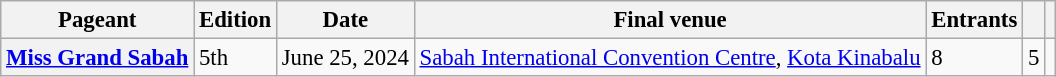<table class="wikitable defaultcenter col3left col4left" style="font-size:95%;">
<tr>
<th>Pageant</th>
<th>Edition</th>
<th>Date</th>
<th>Final venue</th>
<th>Entrants</th>
<th></th>
<th></th>
</tr>
<tr>
<th><a href='#'>Miss Grand Sabah</a></th>
<td>5th</td>
<td>June 25, 2024</td>
<td><a href='#'>Sabah International Convention Centre</a>, <a href='#'>Kota Kinabalu</a></td>
<td>8</td>
<td>5</td>
<td></td>
</tr>
</table>
